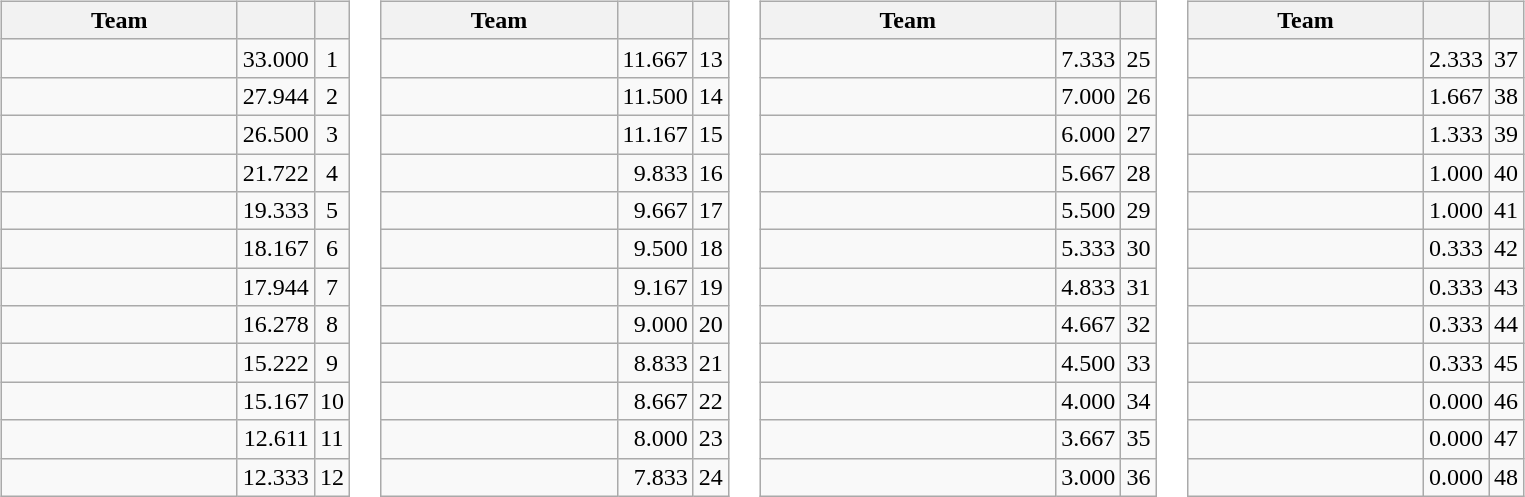<table>
<tr valign=top>
<td><br><table class="wikitable">
<tr>
<th width=150>Team</th>
<th></th>
<th></th>
</tr>
<tr>
<td></td>
<td align=right>33.000</td>
<td align=center>1</td>
</tr>
<tr>
<td></td>
<td align=right>27.944</td>
<td align=center>2</td>
</tr>
<tr>
<td></td>
<td align=right>26.500</td>
<td align=center>3</td>
</tr>
<tr>
<td></td>
<td align=right>21.722</td>
<td align=center>4</td>
</tr>
<tr>
<td></td>
<td align=right>19.333</td>
<td align=center>5</td>
</tr>
<tr>
<td></td>
<td align=right>18.167</td>
<td align=center>6</td>
</tr>
<tr>
<td></td>
<td align=right>17.944</td>
<td align=center>7</td>
</tr>
<tr>
<td></td>
<td align=right>16.278</td>
<td align=center>8</td>
</tr>
<tr>
<td></td>
<td align=right>15.222</td>
<td align=center>9</td>
</tr>
<tr>
<td></td>
<td align=right>15.167</td>
<td align=center>10</td>
</tr>
<tr>
<td></td>
<td align=right>12.611</td>
<td align=center>11</td>
</tr>
<tr>
<td></td>
<td align=right>12.333</td>
<td align=center>12</td>
</tr>
</table>
</td>
<td><br><table class="wikitable">
<tr>
<th width=150>Team</th>
<th></th>
<th></th>
</tr>
<tr>
<td></td>
<td align=right>11.667</td>
<td align=center>13</td>
</tr>
<tr>
<td></td>
<td align=right>11.500</td>
<td align=center>14</td>
</tr>
<tr>
<td></td>
<td align=right>11.167</td>
<td align=center>15</td>
</tr>
<tr>
<td></td>
<td align=right>9.833</td>
<td align=center>16</td>
</tr>
<tr>
<td></td>
<td align=right>9.667</td>
<td align=center>17</td>
</tr>
<tr>
<td></td>
<td align=right>9.500</td>
<td align=center>18</td>
</tr>
<tr>
<td></td>
<td align=right>9.167</td>
<td align=center>19</td>
</tr>
<tr>
<td></td>
<td align=right>9.000</td>
<td align=center>20</td>
</tr>
<tr>
<td></td>
<td align=right>8.833</td>
<td align=center>21</td>
</tr>
<tr>
<td></td>
<td align=right>8.667</td>
<td align=center>22</td>
</tr>
<tr>
<td></td>
<td align=right>8.000</td>
<td align=center>23</td>
</tr>
<tr>
<td></td>
<td align=right>7.833</td>
<td align=center>24</td>
</tr>
</table>
</td>
<td><br><table class="wikitable">
<tr>
<th width=190>Team</th>
<th></th>
<th></th>
</tr>
<tr>
<td></td>
<td align=right>7.333</td>
<td align=center>25</td>
</tr>
<tr>
<td></td>
<td align=right>7.000</td>
<td align=center>26</td>
</tr>
<tr>
<td></td>
<td align=right>6.000</td>
<td align=center>27</td>
</tr>
<tr>
<td></td>
<td align=right>5.667</td>
<td align=center>28</td>
</tr>
<tr>
<td></td>
<td align=right>5.500</td>
<td align=center>29</td>
</tr>
<tr>
<td></td>
<td align=right>5.333</td>
<td align=center>30</td>
</tr>
<tr>
<td></td>
<td align=right>4.833</td>
<td align=center>31</td>
</tr>
<tr>
<td></td>
<td align=right>4.667</td>
<td align=center>32</td>
</tr>
<tr>
<td></td>
<td align=right>4.500</td>
<td align=center>33</td>
</tr>
<tr>
<td></td>
<td align=right>4.000</td>
<td align=center>34</td>
</tr>
<tr>
<td></td>
<td align=right>3.667</td>
<td align=center>35</td>
</tr>
<tr>
<td></td>
<td align=right>3.000</td>
<td align=center>36</td>
</tr>
</table>
</td>
<td><br><table class="wikitable">
<tr>
<th width=150>Team</th>
<th></th>
<th></th>
</tr>
<tr>
<td></td>
<td align=right>2.333</td>
<td align=center>37</td>
</tr>
<tr>
<td></td>
<td align=right>1.667</td>
<td align=center>38</td>
</tr>
<tr>
<td></td>
<td align=right>1.333</td>
<td align=center>39</td>
</tr>
<tr>
<td></td>
<td align=right>1.000</td>
<td align=center>40</td>
</tr>
<tr>
<td></td>
<td align=right>1.000</td>
<td align=center>41</td>
</tr>
<tr>
<td></td>
<td align=right>0.333</td>
<td align=center>42</td>
</tr>
<tr>
<td></td>
<td align=right>0.333</td>
<td align=center>43</td>
</tr>
<tr>
<td></td>
<td align=right>0.333</td>
<td align=center>44</td>
</tr>
<tr>
<td></td>
<td align=right>0.333</td>
<td align=center>45</td>
</tr>
<tr>
<td></td>
<td align=right>0.000</td>
<td align=center>46</td>
</tr>
<tr>
<td></td>
<td align=right>0.000</td>
<td align=center>47</td>
</tr>
<tr>
<td></td>
<td align=right>0.000</td>
<td align=center>48</td>
</tr>
</table>
</td>
</tr>
</table>
